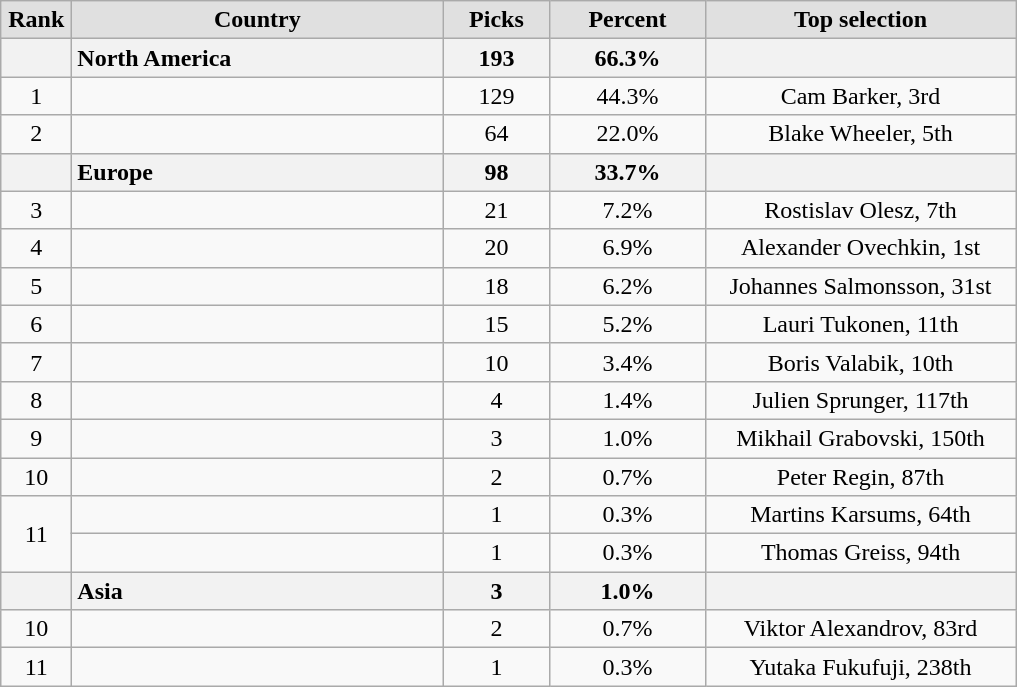<table class="wikitable" style="text-align: center">
<tr>
<th style="background:#e0e0e0; width:2.5em;">Rank</th>
<th style="background:#e0e0e0; width:15em;">Country</th>
<th style="background:#e0e0e0; width:4em;">Picks</th>
<th style="background:#e0e0e0; width:6em;">Percent</th>
<th style="background:#e0e0e0; width:12.5em;">Top selection</th>
</tr>
<tr>
<th></th>
<th style="text-align:left;">North America</th>
<th>193</th>
<th>66.3%</th>
<th></th>
</tr>
<tr>
<td>1</td>
<td style="text-align:left;"></td>
<td>129</td>
<td>44.3%</td>
<td>Cam Barker, 3rd</td>
</tr>
<tr>
<td>2</td>
<td style="text-align:left;"></td>
<td>64</td>
<td>22.0%</td>
<td>Blake Wheeler, 5th</td>
</tr>
<tr>
<th></th>
<th style="text-align:left;">Europe</th>
<th>98</th>
<th>33.7%</th>
<th></th>
</tr>
<tr>
<td>3</td>
<td style="text-align:left;"></td>
<td>21</td>
<td>7.2%</td>
<td>Rostislav Olesz, 7th</td>
</tr>
<tr>
<td>4</td>
<td style="text-align:left;"></td>
<td>20</td>
<td>6.9%</td>
<td>Alexander Ovechkin, 1st</td>
</tr>
<tr>
<td>5</td>
<td style="text-align:left;"></td>
<td>18</td>
<td>6.2%</td>
<td>Johannes Salmonsson, 31st</td>
</tr>
<tr>
<td>6</td>
<td style="text-align:left;"></td>
<td>15</td>
<td>5.2%</td>
<td>Lauri Tukonen, 11th</td>
</tr>
<tr>
<td>7</td>
<td style="text-align:left;"></td>
<td>10</td>
<td>3.4%</td>
<td>Boris Valabik, 10th</td>
</tr>
<tr>
<td>8</td>
<td style="text-align:left;"></td>
<td>4</td>
<td>1.4%</td>
<td>Julien Sprunger, 117th</td>
</tr>
<tr>
<td>9</td>
<td style="text-align:left;"></td>
<td>3</td>
<td>1.0%</td>
<td>Mikhail Grabovski, 150th</td>
</tr>
<tr>
<td>10</td>
<td style="text-align:left;"></td>
<td>2</td>
<td>0.7%</td>
<td>Peter Regin, 87th</td>
</tr>
<tr>
<td rowspan="2">11</td>
<td style="text-align:left;"></td>
<td>1</td>
<td>0.3%</td>
<td>Martins Karsums, 64th</td>
</tr>
<tr>
<td style="text-align:left;"></td>
<td>1</td>
<td>0.3%</td>
<td>Thomas Greiss, 94th</td>
</tr>
<tr>
<th></th>
<th style="text-align:left;">Asia</th>
<th>3</th>
<th>1.0%</th>
<th></th>
</tr>
<tr>
<td>10</td>
<td style="text-align:left;"></td>
<td>2</td>
<td>0.7%</td>
<td>Viktor Alexandrov, 83rd</td>
</tr>
<tr>
<td>11</td>
<td style="text-align:left;"></td>
<td>1</td>
<td>0.3%</td>
<td>Yutaka Fukufuji, 238th</td>
</tr>
</table>
